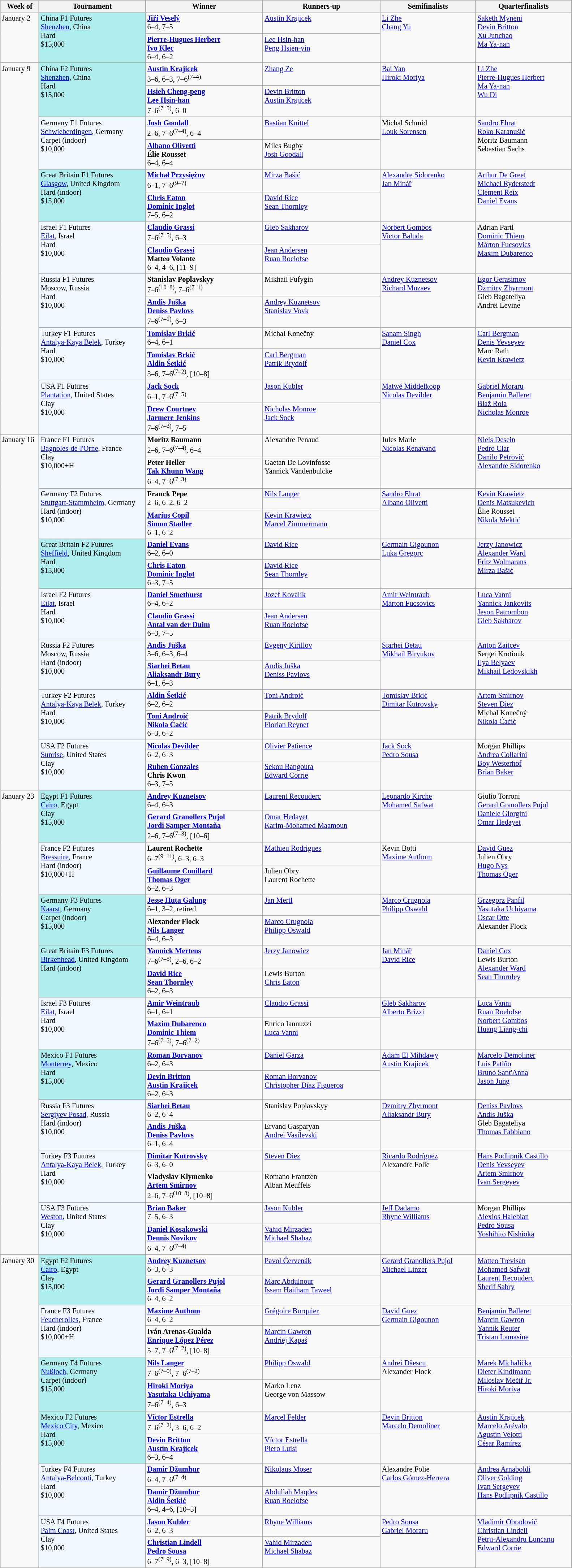<table class="wikitable" style="font-size:85%;">
<tr>
<th width="65">Week of</th>
<th style="width:190px;">Tournament</th>
<th style="width:210px;">Winner</th>
<th style="width:210px;">Runners-up</th>
<th style="width:170px;">Semifinalists</th>
<th style="width:170px;">Quarterfinalists</th>
</tr>
<tr valign=top>
<td rowspan=2>January 2</td>
<td rowspan=2 style="background:#afeeee;">China F1 Futures<br><a href='#'>Shenzhen</a>, China<br>Hard<br>$15,000 <br> </td>
<td> <strong><a href='#'>Jiří Veselý</a></strong><br>6–4, 7–5</td>
<td> <a href='#'>Austin Krajicek</a></td>
<td rowspan=2> <a href='#'>Li Zhe</a><br> <a href='#'>Chang Yu</a></td>
<td rowspan=2> <a href='#'>Saketh Myneni</a><br> <a href='#'>Devin Britton</a><br> <a href='#'>Xu Junchao</a><br> <a href='#'>Ma Ya-nan</a></td>
</tr>
<tr valign=top>
<td> <strong><a href='#'>Pierre-Hugues Herbert</a></strong><br> <strong><a href='#'>Ivo Klec</a></strong><br>6–4, 6–2</td>
<td> <a href='#'>Lee Hsin-han</a><br> <a href='#'>Peng Hsien-yin</a></td>
</tr>
<tr valign=top>
<td rowspan=14>January 9</td>
<td rowspan=2 style="background:#afeeee;">China F2 Futures<br> <a href='#'>Shenzhen</a>, China<br>Hard<br>$15,000</td>
<td> <strong><a href='#'>Austin Krajicek</a></strong><br>3–6, 6–3, 7–6<sup>(7–4)</sup></td>
<td> <a href='#'>Zhang Ze</a></td>
<td rowspan=2> <a href='#'>Bai Yan</a><br> <a href='#'>Hiroki Moriya</a></td>
<td rowspan=2> <a href='#'>Li Zhe</a><br> <a href='#'>Pierre-Hugues Herbert</a><br> <a href='#'>Ma Ya-nan</a><br> <a href='#'>Wu Di</a></td>
</tr>
<tr valign=top>
<td> <strong><a href='#'>Hsieh Cheng-peng</a></strong><br> <strong><a href='#'>Lee Hsin-han</a></strong><br>7–6<sup>(7–5)</sup>, 6–0</td>
<td> <a href='#'>Devin Britton</a><br> <a href='#'>Austin Krajicek</a></td>
</tr>
<tr valign=top>
<td rowspan=2 style="background:#f0f8ff;">Germany F1 Futures<br> <a href='#'>Schwieberdingen</a>, Germany<br>Carpet (indoor)<br>$10,000</td>
<td> <strong><a href='#'>Josh Goodall</a></strong><br>2–6, 7–6<sup>(7–4)</sup>, 6–4</td>
<td> <a href='#'>Bastian Knittel</a></td>
<td rowspan=2> Michal Schmid<br> <a href='#'>Louk Sorensen</a></td>
<td rowspan=2> <a href='#'>Sandro Ehrat</a><br> <a href='#'>Roko Karanušić</a><br> Moritz Baumann<br> Sebastian Sachs</td>
</tr>
<tr valign=top>
<td> <strong><a href='#'>Albano Olivetti</a></strong><br> <strong>Élie Rousset</strong><br>6–4, 6–4</td>
<td> Miles Bugby<br> <a href='#'>Josh Goodall</a></td>
</tr>
<tr valign=top>
<td rowspan=2 style="background:#afeeee;">Great Britain F1 Futures<br> <a href='#'>Glasgow</a>, United Kingdom<br>Hard (indoor)<br>$15,000</td>
<td> <strong><a href='#'>Michał Przysiężny</a></strong><br>6–1, 7–6<sup>(9–7)</sup></td>
<td> <a href='#'>Mirza Bašić</a></td>
<td rowspan=2> <a href='#'>Alexandre Sidorenko</a><br> <a href='#'>Jan Minář</a></td>
<td rowspan=2> <a href='#'>Arthur De Greef</a><br> <a href='#'>Michael Ryderstedt</a><br> <a href='#'>Clément Reix</a><br> <a href='#'>Daniel Evans</a></td>
</tr>
<tr valign=top>
<td> <strong><a href='#'>Chris Eaton</a></strong><br> <strong><a href='#'>Dominic Inglot</a></strong><br>7–5, 6–2</td>
<td> <a href='#'>David Rice</a><br> <a href='#'>Sean Thornley</a></td>
</tr>
<tr valign=top>
<td rowspan=2 style="background:#f0f8ff;">Israel F1 Futures<br> <a href='#'>Eilat</a>, Israel<br>Hard<br>$10,000</td>
<td> <strong><a href='#'>Claudio Grassi</a></strong><br>7–6<sup>(7–5)</sup>, 6–3</td>
<td> <a href='#'>Gleb Sakharov</a></td>
<td rowspan=2> <a href='#'>Norbert Gombos</a><br> <a href='#'>Victor Baluda</a></td>
<td rowspan=2> Adrian Partl<br> <a href='#'>Dominic Thiem</a><br> <a href='#'>Márton Fucsovics</a><br> <a href='#'>Maxim Dubarenco</a></td>
</tr>
<tr valign=top>
<td> <strong><a href='#'>Claudio Grassi</a></strong><br> <strong>Matteo Volante</strong><br>6–4, 4–6, [11–9]</td>
<td> <a href='#'>Jean Andersen</a><br> <a href='#'>Ruan Roelofse</a></td>
</tr>
<tr valign=top>
<td rowspan=2 style="background:#f0f8ff;">Russia F1 Futures<br> Moscow, Russia<br>Hard<br>$10,000</td>
<td> <strong>Stanislav Poplavskyy</strong><br>7–6<sup>(10–8)</sup>, 7–6<sup>(7–1)</sup></td>
<td> Mikhail Fufygin</td>
<td rowspan=2> <a href='#'>Andrey Kuznetsov</a><br> <a href='#'>Richard Muzaev</a></td>
<td rowspan=2> <a href='#'>Egor Gerasimov</a><br> <a href='#'>Dzmitry Zhyrmont</a><br> Gleb Bagateliya<br> Andrei Levine</td>
</tr>
<tr valign=top>
<td> <strong><a href='#'>Andis Juška</a></strong><br> <strong><a href='#'>Deniss Pavlovs</a></strong><br>7–6<sup>(7–1)</sup>, 6–3</td>
<td> <a href='#'>Andrey Kuznetsov</a><br> <a href='#'>Stanislav Vovk</a></td>
</tr>
<tr valign=top>
<td rowspan=2 style="background:#f0f8ff;">Turkey F1 Futures<br> <a href='#'>Antalya-Kaya Belek</a>, Turkey<br>Hard<br>$10,000</td>
<td> <strong><a href='#'>Tomislav Brkić</a></strong><br>6–4, 6–1</td>
<td> Michal Konečný</td>
<td rowspan=2> <a href='#'>Sanam Singh</a><br> <a href='#'>Daniel Cox</a></td>
<td rowspan=2> <a href='#'>Carl Bergman</a><br> <a href='#'>Denis Yevseyev</a><br> Marc Rath<br> <a href='#'>Kevin Krawietz</a></td>
</tr>
<tr valign=top>
<td> <strong><a href='#'>Tomislav Brkić</a></strong><br> <strong><a href='#'>Aldin Šetkić</a></strong><br>3–6, 7–6<sup>(7–2)</sup>, [10–8]</td>
<td> <a href='#'>Carl Bergman</a><br> <a href='#'>Patrik Brydolf</a></td>
</tr>
<tr valign=top>
<td rowspan=2 style="background:#f0f8ff;">USA F1 Futures<br> <a href='#'>Plantation</a>, United States<br>Clay<br>$10,000</td>
<td> <strong><a href='#'>Jack Sock</a></strong><br>6–1, 7–6<sup>(7–5)</sup></td>
<td> <a href='#'>Jason Kubler</a></td>
<td rowspan=2> <a href='#'>Matwé Middelkoop</a><br> <a href='#'>Nicolas Devilder</a></td>
<td rowspan=2> <a href='#'>Gabriel Moraru</a><br> <a href='#'>Benjamin Balleret</a><br> <a href='#'>Blaž Rola</a><br> <a href='#'>Nicholas Monroe</a></td>
</tr>
<tr valign=top>
<td> <strong><a href='#'>Drew Courtney</a></strong><br> <strong><a href='#'>Jarmere Jenkins</a></strong><br>7–6<sup>(7–3)</sup>, 7–5</td>
<td> <a href='#'>Nicholas Monroe</a><br> <a href='#'>Jack Sock</a></td>
</tr>
<tr valign=top>
<td rowspan=14>January 16</td>
<td rowspan=2 style="background:#f0f8ff;">France F1 Futures<br> <a href='#'>Bagnoles-de-l'Orne</a>, France<br>Clay<br>$10,000+H</td>
<td> <strong>Moritz Baumann</strong><br>2–6, 7–6<sup>(7–4)</sup>, 6–4</td>
<td> Alexandre Penaud</td>
<td rowspan=2> Jules Marie<br> <a href='#'>Nicolas Renavand</a></td>
<td rowspan=2> <a href='#'>Niels Desein</a><br> <a href='#'>Pedro Clar</a><br> <a href='#'>Danilo Petrović</a><br> <a href='#'>Alexandre Sidorenko</a></td>
</tr>
<tr valign=top>
<td> <strong>Peter Heller</strong><br> <strong><a href='#'>Tak Khunn Wang</a></strong><br>6–4, 7–6<sup>(7–3)</sup></td>
<td> Gaetan De Lovinfosse<br> Yannick Vandenbulcke</td>
</tr>
<tr valign=top>
<td rowspan=2 style="background:#f0f8ff;">Germany F2 Futures<br> <a href='#'>Stuttgart-Stammheim</a>, Germany<br>Hard (indoor)<br>$10,000</td>
<td> <strong>Franck Pepe</strong><br>2–6, 6–2, 6–2</td>
<td> <a href='#'>Nils Langer</a></td>
<td rowspan=2> <a href='#'>Sandro Ehrat</a><br> <a href='#'>Albano Olivetti</a></td>
<td rowspan=2> <a href='#'>Kevin Krawietz</a><br> <a href='#'>Denis Matsukevich</a><br> Élie Rousset<br> <a href='#'>Nikola Mektić</a></td>
</tr>
<tr valign=top>
<td> <strong><a href='#'>Marius Copil</a></strong><br> <strong><a href='#'>Simon Stadler</a></strong><br>6–1, 6–2</td>
<td> <a href='#'>Kevin Krawietz</a><br> <a href='#'>Marcel Zimmermann</a></td>
</tr>
<tr valign=top>
<td rowspan=2 style="background:#afeeee;">Great Britain F2 Futures<br><a href='#'>Sheffield</a>, United Kingdom<br>Hard<br>$15,000</td>
<td> <strong><a href='#'>Daniel Evans</a></strong><br>6–2, 6–0</td>
<td> <a href='#'>David Rice</a></td>
<td rowspan=2> <a href='#'>Germain Gigounon</a><br> <a href='#'>Luka Gregorc</a></td>
<td rowspan=2> <a href='#'>Jerzy Janowicz</a><br> <a href='#'>Alexander Ward</a><br> <a href='#'>Fritz Wolmarans</a><br> <a href='#'>Mirza Bašić</a></td>
</tr>
<tr valign=top>
<td> <strong><a href='#'>Chris Eaton</a></strong><br> <strong><a href='#'>Dominic Inglot</a></strong><br>6–3, 7–5</td>
<td> <a href='#'>David Rice</a><br> <a href='#'>Sean Thornley</a></td>
</tr>
<tr valign=top>
<td rowspan=2 style="background:#f0f8ff;">Israel F2 Futures<br> <a href='#'>Eilat</a>, Israel<br>Hard<br>$10,000</td>
<td> <strong><a href='#'>Daniel Smethurst</a></strong><br>6–4, 6–2</td>
<td> <a href='#'>Jozef Kovalík</a></td>
<td rowspan=2> <a href='#'>Amir Weintraub</a><br> <a href='#'>Márton Fucsovics</a></td>
<td rowspan=2> <a href='#'>Luca Vanni</a><br> <a href='#'>Yannick Jankovits</a><br> <a href='#'>Jeson Patrombon</a><br> <a href='#'>Gleb Sakharov</a></td>
</tr>
<tr valign=top>
<td> <strong><a href='#'>Claudio Grassi</a></strong><br> <strong><a href='#'>Antal van der Duim</a></strong><br>6–3, 7–5</td>
<td> <a href='#'>Jean Andersen</a><br> <a href='#'>Ruan Roelofse</a></td>
</tr>
<tr valign=top>
<td rowspan=2 style="background:#f0f8ff;">Russia F2 Futures<br> Moscow, Russia<br>Hard (indoor)<br>$10,000</td>
<td> <strong><a href='#'>Andis Juška</a></strong><br>3–6, 6–3, 6–4</td>
<td> <a href='#'>Evgeny Kirillov</a></td>
<td rowspan=2> <a href='#'>Siarhei Betau</a><br> <a href='#'>Mikhail Biryukov</a></td>
<td rowspan=2> <a href='#'>Anton Zaitcev</a><br> Sergei Krotiouk<br> <a href='#'>Ilya Belyaev</a><br> <a href='#'>Mikhail Ledovskikh</a></td>
</tr>
<tr valign=top>
<td> <strong><a href='#'>Siarhei Betau</a></strong><br> <strong><a href='#'>Aliaksandr Bury</a></strong><br>6–1, 6–3</td>
<td> <a href='#'>Andis Juška</a><br> <a href='#'>Deniss Pavlovs</a></td>
</tr>
<tr valign=top>
<td rowspan=2 style="background:#f0f8ff;">Turkey F2 Futures<br> <a href='#'>Antalya-Kaya Belek</a>, Turkey<br>Hard<br>$10,000</td>
<td> <strong><a href='#'>Aldin Šetkić</a></strong><br>6–2, 6–2</td>
<td> <a href='#'>Toni Androić</a></td>
<td rowspan=2> <a href='#'>Tomislav Brkić</a><br> <a href='#'>Dimitar Kutrovsky</a></td>
<td rowspan=2> <a href='#'>Artem Smirnov</a><br> <a href='#'>Steven Diez</a><br> Michal Konečný<br> <a href='#'>Nikola Ćaćić</a></td>
</tr>
<tr valign=top>
<td> <strong><a href='#'>Toni Androić</a></strong><br> <strong><a href='#'>Nikola Ćaćić</a></strong><br>6–3, 6–2</td>
<td> <a href='#'>Patrik Brydolf</a><br> <a href='#'>Florian Reynet</a></td>
</tr>
<tr valign=top>
<td rowspan=2 style="background:#f0f8ff;">USA F2 Futures<br><a href='#'>Sunrise</a>, United States<br>Clay<br>$10,000</td>
<td> <strong><a href='#'>Nicolas Devilder</a></strong><br>6–2, 6–3</td>
<td> <a href='#'>Olivier Patience</a></td>
<td rowspan=2> <a href='#'>Jack Sock</a><br> <a href='#'>Pedro Sousa</a></td>
<td rowspan=2> Morgan Phillips<br> <a href='#'>Andrea Collarini</a><br> <a href='#'>Boy Westerhof</a><br> <a href='#'>Brian Baker</a></td>
</tr>
<tr valign=top>
<td> <strong><a href='#'>Ruben Gonzales</a></strong><br> <strong>Chris Kwon</strong><br>6–3, 7–5</td>
<td> <a href='#'>Sekou Bangoura</a><br> <a href='#'>Edward Corrie</a></td>
</tr>
<tr valign=top>
<td rowspan=18>January 23</td>
<td rowspan=2 style="background:#afeeee;">Egypt F1 Futures<br> <a href='#'>Cairo</a>, Egypt<br>Clay<br>$15,000</td>
<td> <strong><a href='#'>Andrey Kuznetsov</a></strong><br>6–4, 6–3</td>
<td> <a href='#'>Laurent Recouderc</a></td>
<td rowspan=2> <a href='#'>Leonardo Kirche</a><br> <a href='#'>Mohamed Safwat</a></td>
<td rowspan=2> Giulio Torroni<br> <a href='#'>Gerard Granollers Pujol</a><br> <a href='#'>Daniele Giorgini</a><br> <a href='#'>Omar Hedayet</a></td>
</tr>
<tr valign=top>
<td> <strong><a href='#'>Gerard Granollers Pujol</a></strong><br> <strong><a href='#'>Jordi Samper Montaña</a></strong><br>2–6, 7–6<sup>(7–3)</sup>, [10–6]</td>
<td> <a href='#'>Omar Hedayet</a><br> <a href='#'>Karim-Mohamed Maamoun</a></td>
</tr>
<tr valign=top>
<td rowspan=2 style="background:#f0f8ff;">France F2 Futures<br> <a href='#'>Bressuire</a>, France<br>Hard (indoor)<br>$10,000+H</td>
<td> <strong>Laurent Rochette</strong><br>6–7<sup>(9–11)</sup>, 6–3, 6–3</td>
<td> <a href='#'>Mathieu Rodrigues</a></td>
<td rowspan=2> Kevin Botti<br> <a href='#'>Maxime Authom</a></td>
<td rowspan=2> <a href='#'>David Guez</a><br> Julien Obry<br> <a href='#'>Hugo Nys</a><br> <a href='#'>Thomas Oger</a></td>
</tr>
<tr valign=top>
<td> <strong><a href='#'>Guillaume Couillard</a></strong><br> <strong><a href='#'>Thomas Oger</a></strong><br>6–2, 6–3</td>
<td> Julien Obry<br> Laurent Rochette</td>
</tr>
<tr valign=top>
<td rowspan=2 style="background:#afeeee;">Germany F3 Futures<br> <a href='#'>Kaarst</a>, Germany<br>Carpet (indoor)<br>$15,000</td>
<td> <strong><a href='#'>Jesse Huta Galung</a></strong><br>6–1, 3–2, retired</td>
<td> <a href='#'>Jan Mertl</a></td>
<td rowspan=2> <a href='#'>Marco Crugnola</a><br> <a href='#'>Philipp Oswald</a></td>
<td rowspan=2> <a href='#'>Grzegorz Panfil</a><br> <a href='#'>Yasutaka Uchiyama</a><br> <a href='#'>Oscar Otte</a><br> Alexander Flock</td>
</tr>
<tr valign=top>
<td> <strong>Alexander Flock</strong><br> <strong><a href='#'>Nils Langer</a></strong><br>6–4, 6–3</td>
<td> <a href='#'>Marco Crugnola</a><br> <a href='#'>Philipp Oswald</a></td>
</tr>
<tr valign=top>
<td rowspan=2 style="background:#afeeee;">Great Britain F3 Futures<br><a href='#'>Birkenhead</a>, United Kingdom<br>Hard (indoor)</td>
<td> <strong><a href='#'>Yannick Mertens</a></strong><br>7–6<sup>(7–5)</sup>, 2–6, 6–2</td>
<td> <a href='#'>Jerzy Janowicz</a></td>
<td rowspan=2> <a href='#'>Jan Minář</a><br> <a href='#'>David Rice</a></td>
<td rowspan=2> <a href='#'>Daniel Cox</a><br> Lewis Burton<br> <a href='#'>Alexander Ward</a><br> <a href='#'>Sean Thornley</a></td>
</tr>
<tr valign=top>
<td> <strong><a href='#'>David Rice</a></strong><br> <strong><a href='#'>Sean Thornley</a></strong><br>6–2, 6–3</td>
<td> Lewis Burton<br> <a href='#'>Chris Eaton</a></td>
</tr>
<tr valign=top>
<td rowspan=2 style="background:#f0f8ff;">Israel F3 Futures<br> <a href='#'>Eilat</a>, Israel<br>Hard<br>$10,000</td>
<td> <strong><a href='#'>Amir Weintraub</a></strong><br>6–1, 6–1</td>
<td> <a href='#'>Claudio Grassi</a></td>
<td rowspan=2> <a href='#'>Gleb Sakharov</a><br> <a href='#'>Alberto Brizzi</a></td>
<td rowspan=2> <a href='#'>Luca Vanni</a><br> <a href='#'>Ruan Roelofse</a><br> <a href='#'>Norbert Gombos</a><br> <a href='#'>Huang Liang-chi</a></td>
</tr>
<tr valign=top>
<td> <strong><a href='#'>Maxim Dubarenco</a></strong><br> <strong><a href='#'>Dominic Thiem</a></strong><br>7–6<sup>(7–5)</sup>, 7–6<sup>(7–2)</sup></td>
<td> Enrico Iannuzzi<br> <a href='#'>Luca Vanni</a></td>
</tr>
<tr valign=top>
<td rowspan=2 style="background:#afeeee;">Mexico F1 Futures<br> <a href='#'>Monterrey</a>, Mexico<br>Hard<br>$15,000</td>
<td> <strong><a href='#'>Roman Borvanov</a></strong><br>6–2, 6–3</td>
<td> <a href='#'>Daniel Garza</a></td>
<td rowspan=2> <a href='#'>Adam El Mihdawy</a><br> <a href='#'>Austin Krajicek</a></td>
<td rowspan=2> <a href='#'>Marcelo Demoliner</a><br> <a href='#'>Luis Patiño</a><br> <a href='#'>Bruno Sant'Anna</a><br> <a href='#'>Jason Jung</a></td>
</tr>
<tr valign=top>
<td> <strong><a href='#'>Devin Britton</a></strong><br> <strong><a href='#'>Austin Krajicek</a></strong><br>6–2, 6–3</td>
<td> <a href='#'>Roman Borvanov</a><br> <a href='#'>Christopher Díaz Figueroa</a></td>
</tr>
<tr valign=top>
<td rowspan=2 style="background:#f0f8ff;">Russia F3 Futures<br> <a href='#'>Sergiyev Posad</a>, Russia<br>Hard (indoor)<br>$10,000</td>
<td> <strong><a href='#'>Siarhei Betau</a></strong><br>6–2, 6–4</td>
<td> Stanislav Poplavskyy</td>
<td rowspan=2> <a href='#'>Dzmitry Zhyrmont</a><br> <a href='#'>Aliaksandr Bury</a></td>
<td rowspan=2> <a href='#'>Deniss Pavlovs</a><br> <a href='#'>Andis Juška</a><br> Gleb Bagateliya<br> <a href='#'>Thomas Fabbiano</a></td>
</tr>
<tr valign=top>
<td> <strong><a href='#'>Andis Juška</a></strong><br> <strong><a href='#'>Deniss Pavlovs</a></strong><br>6–1, 6–4</td>
<td> Ervand Gasparyan<br> <a href='#'>Andrei Vasilevski</a></td>
</tr>
<tr valign=top>
<td rowspan=2 style="background:#f0f8ff;">Turkey F3 Futures<br> <a href='#'>Antalya-Kaya Belek</a>, Turkey<br>Hard<br>$10,000</td>
<td> <strong><a href='#'>Dimitar Kutrovsky</a></strong><br>6–3, 6–0</td>
<td> <a href='#'>Steven Diez</a></td>
<td rowspan=2> <a href='#'>Ricardo Rodríguez</a><br> Alexandre Folie</td>
<td rowspan=2> <a href='#'>Hans Podlipnik Castillo</a><br> <a href='#'>Denis Yevseyev</a><br> <a href='#'>Artem Smirnov</a><br> <a href='#'>Ivan Sergeyev</a></td>
</tr>
<tr valign=top>
<td> <strong>Vladyslav Klymenko</strong><br> <strong><a href='#'>Artem Smirnov</a></strong><br>2–6, 7–6<sup>(10–8)</sup>, [10–8]</td>
<td> Romano Frantzen<br> Alban Meuffels</td>
</tr>
<tr valign=top>
<td rowspan=2 style="background:#f0f8ff;">USA F3 Futures<br> <a href='#'>Weston</a>, United States<br>Clay<br>$10,000</td>
<td> <strong><a href='#'>Brian Baker</a></strong><br>7–5, 6–3</td>
<td> <a href='#'>Jason Kubler</a></td>
<td rowspan=2> <a href='#'>Jeff Dadamo</a><br> <a href='#'>Rhyne Williams</a></td>
<td rowspan=2> Morgan Phillips<br> <a href='#'>Alexios Halebian</a><br> <a href='#'>Pedro Sousa</a><br> <a href='#'>Yoshihito Nishioka</a></td>
</tr>
<tr valign=top>
<td> <strong><a href='#'>Daniel Kosakowski</a></strong><br> <strong><a href='#'>Dennis Novikov</a></strong><br>6–4, 7–6<sup>(7–4)</sup></td>
<td> <a href='#'>Vahid Mirzadeh</a><br> <a href='#'>Michael Shabaz</a></td>
</tr>
<tr valign=top>
<td rowspan=12>January 30</td>
<td rowspan=2 style="background:#afeeee;">Egypt F2 Futures<br> <a href='#'>Cairo</a>, Egypt<br>Clay<br>$15,000</td>
<td> <strong><a href='#'>Andrey Kuznetsov</a></strong><br>6–3, 6–3</td>
<td> <a href='#'>Pavol Červenák</a></td>
<td rowspan=2> <a href='#'>Gerard Granollers Pujol</a><br> <a href='#'>Michael Linzer</a></td>
<td rowspan=2> <a href='#'>Matteo Trevisan</a><br> <a href='#'>Mohamed Safwat</a><br> <a href='#'>Laurent Recouderc</a><br> <a href='#'>Sherif Sabry</a></td>
</tr>
<tr valign=top>
<td> <strong><a href='#'>Gerard Granollers Pujol</a></strong><br> <strong><a href='#'>Jordi Samper Montaña</a></strong><br>6–4, 6–2</td>
<td> <a href='#'>Marc Abdulnour</a><br> <a href='#'>Issam Haitham Taweel</a></td>
</tr>
<tr valign=top>
<td rowspan=2 style="background:#f0f8ff;">France F3 Futures<br> <a href='#'>Feucherolles</a>, France<br>Hard (indoor)<br>$10,000+H</td>
<td> <strong><a href='#'>Maxime Authom</a></strong><br>6–4, 6–2</td>
<td> <a href='#'>Grégoire Burquier</a></td>
<td rowspan=2> <a href='#'>David Guez</a><br> <a href='#'>Germain Gigounon</a></td>
<td rowspan=2> <a href='#'>Benjamin Balleret</a><br> <a href='#'>Marcin Gawron</a><br> <a href='#'>Yannik Reuter</a><br> <a href='#'>Tristan Lamasine</a></td>
</tr>
<tr valign=top>
<td> <strong>Iván Arenas-Gualda</strong><br> <strong><a href='#'>Enrique López Pérez</a></strong><br>5–7, 7–6<sup>(7–2)</sup>, [10–8]</td>
<td> <a href='#'>Marcin Gawron</a><br> <a href='#'>Andriej Kapaś</a></td>
</tr>
<tr valign=top>
<td rowspan=2 style="background:#afeeee;">Germany F4 Futures<br> <a href='#'>Nußloch</a>, Germany<br>Carpet (indoor)<br>$15,000</td>
<td> <strong><a href='#'>Nils Langer</a></strong><br>7–6<sup>(7–0)</sup>, 7–6<sup>(7–2)</sup></td>
<td> <a href='#'>Philipp Oswald</a></td>
<td rowspan=2> <a href='#'>Andrei Dăescu</a><br> Alexander Flock</td>
<td rowspan=2> <a href='#'>Marek Michalička</a><br> <a href='#'>Dieter Kindlmann</a><br> <a href='#'>Miloslav Mečíř Jr.</a><br> <a href='#'>Hiroki Moriya</a></td>
</tr>
<tr valign=top>
<td> <strong><a href='#'>Hiroki Moriya</a></strong><br> <strong><a href='#'>Yasutaka Uchiyama</a></strong><br>7–6<sup>(7–4)</sup>, 6–3</td>
<td> Marko Lenz<br> George von Massow</td>
</tr>
<tr valign=top>
<td rowspan=2 style="background:#afeeee;">Mexico F2 Futures<br> <a href='#'>Mexico City</a>, Mexico<br>Hard<br>$15,000</td>
<td> <strong><a href='#'>Víctor Estrella</a></strong><br>7–6<sup>(7–2)</sup>, 3–6, 6–2</td>
<td> <a href='#'>Marcel Felder</a></td>
<td rowspan=2> <a href='#'>Devin Britton</a><br> <a href='#'>Marcelo Demoliner</a></td>
<td rowspan=2> <a href='#'>Austin Krajicek</a><br> <a href='#'>Marcelo Arévalo</a><br> <a href='#'>Agustín Velotti</a><br> <a href='#'>César Ramírez</a></td>
</tr>
<tr valign=top>
<td> <strong><a href='#'>Devin Britton</a></strong><br> <strong><a href='#'>Austin Krajicek</a></strong><br>6–3, 6–4</td>
<td> <a href='#'>Víctor Estrella</a><br> <a href='#'>Piero Luisi</a></td>
</tr>
<tr valign=top>
<td rowspan=2 style="background:#f0f8ff;">Turkey F4 Futures<br> <a href='#'>Antalya-Belconti</a>, Turkey<br>Hard<br>$10,000</td>
<td> <strong><a href='#'>Damir Džumhur</a></strong><br>6–4, 7–6<sup>(7–4)</sup></td>
<td> <a href='#'>Nikolaus Moser</a></td>
<td rowspan=2> Alexandre Folie<br> <a href='#'>Carlos Gómez-Herrera</a></td>
<td rowspan=2> <a href='#'>Andrea Arnaboldi</a><br> <a href='#'>Oliver Golding</a><br> <a href='#'>Ivan Sergeyev</a><br> <a href='#'>Hans Podlipnik Castillo</a></td>
</tr>
<tr valign=top>
<td> <strong><a href='#'>Damir Džumhur</a></strong><br> <strong><a href='#'>Aldin Šetkić</a></strong><br>6–4, 4–6, [10–5]</td>
<td> <a href='#'>Abdullah Maqdes</a><br> <a href='#'>Ruan Roelofse</a></td>
</tr>
<tr valign=top>
<td rowspan=2 style="background:#f0f8ff;">USA F4 Futures<br> <a href='#'>Palm Coast</a>, United States<br>Clay<br>$10,000</td>
<td> <strong><a href='#'>Jason Kubler</a></strong><br>6–2, 6–3</td>
<td> <a href='#'>Rhyne Williams</a></td>
<td rowspan=2> <a href='#'>Pedro Sousa</a><br> <a href='#'>Gabriel Moraru</a></td>
<td rowspan=2> <a href='#'>Vladimir Obradović</a><br> <a href='#'>Christian Lindell</a><br> <a href='#'>Petru-Alexandru Luncanu</a><br> <a href='#'>Edward Corrie</a></td>
</tr>
<tr valign=top>
<td> <strong><a href='#'>Christian Lindell</a></strong><br> <strong><a href='#'>Pedro Sousa</a></strong><br>6–7<sup>(7–9)</sup>, 6–3, [10–8]</td>
<td> <a href='#'>Vahid Mirzadeh</a><br> <a href='#'>Michael Shabaz</a></td>
</tr>
</table>
